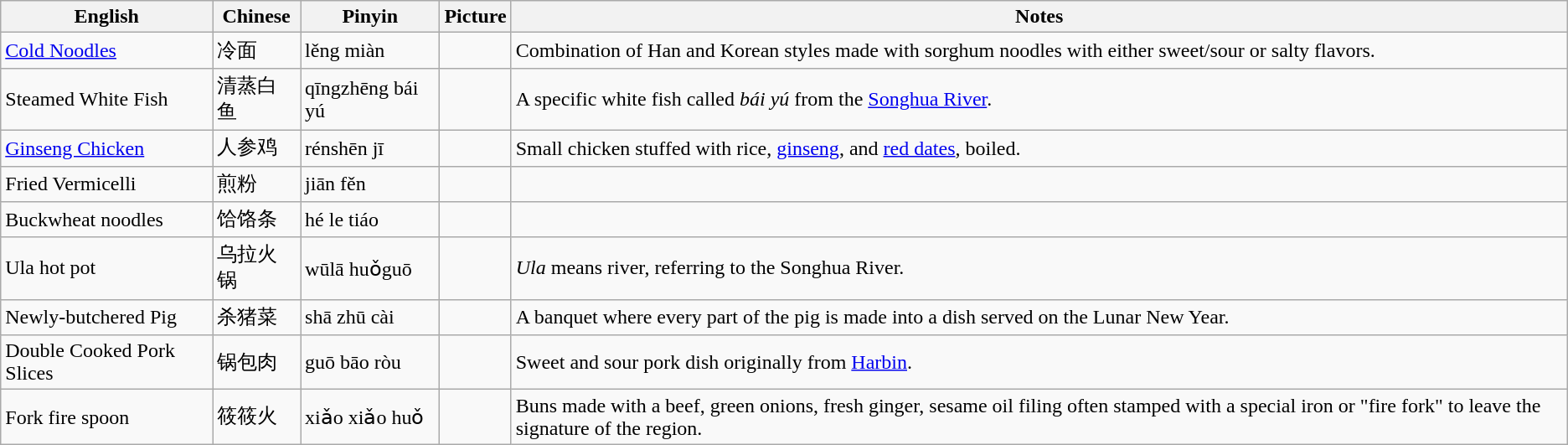<table class="wikitable">
<tr>
<th>English</th>
<th>Chinese</th>
<th>Pinyin</th>
<th>Picture</th>
<th>Notes</th>
</tr>
<tr>
<td><a href='#'>Cold Noodles</a></td>
<td>冷面</td>
<td>lěng miàn</td>
<td></td>
<td>Combination of Han and Korean styles made with sorghum noodles with either sweet/sour or salty flavors.</td>
</tr>
<tr>
<td>Steamed White Fish</td>
<td>清蒸白鱼</td>
<td>qīngzhēng bái yú</td>
<td></td>
<td>A specific white fish called <em>bái yú</em> from the <a href='#'>Songhua River</a>.</td>
</tr>
<tr>
<td><a href='#'>Ginseng Chicken</a></td>
<td>人参鸡</td>
<td>rénshēn jī</td>
<td></td>
<td>Small chicken stuffed with rice, <a href='#'>ginseng</a>, and <a href='#'>red dates</a>, boiled.</td>
</tr>
<tr>
<td>Fried Vermicelli</td>
<td>煎粉</td>
<td>jiān fěn</td>
<td></td>
<td></td>
</tr>
<tr>
<td>Buckwheat noodles</td>
<td>饸饹条</td>
<td>hé le tiáo</td>
<td></td>
<td></td>
</tr>
<tr>
<td>Ula hot pot</td>
<td>乌拉火锅</td>
<td>wūlā huǒguō</td>
<td></td>
<td><em>Ula</em> means river, referring to the Songhua River.</td>
</tr>
<tr>
<td>Newly-butchered Pig</td>
<td>杀猪菜</td>
<td>shā zhū cài</td>
<td></td>
<td>A banquet where every part of the pig is made into a dish served on the Lunar New Year.</td>
</tr>
<tr>
<td>Double Cooked Pork Slices</td>
<td>锅包肉</td>
<td>guō bāo ròu</td>
<td></td>
<td>Sweet and sour pork dish originally from <a href='#'>Harbin</a>.</td>
</tr>
<tr>
<td>Fork fire spoon</td>
<td>筱筱火</td>
<td>xiǎo xiǎo huǒ</td>
<td></td>
<td>Buns made with a beef, green onions, fresh ginger, sesame oil filing often stamped with a special iron or "fire fork" to leave the signature of the region.</td>
</tr>
</table>
